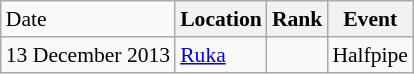<table class="wikitable sortable" style="font-size:90%" style="text-align:center">
<tr>
<td>Date</td>
<th>Location</th>
<th>Rank</th>
<th>Event</th>
</tr>
<tr>
<td>13 December 2013</td>
<td><a href='#'>Ruka</a></td>
<td></td>
<td>Halfpipe</td>
</tr>
</table>
